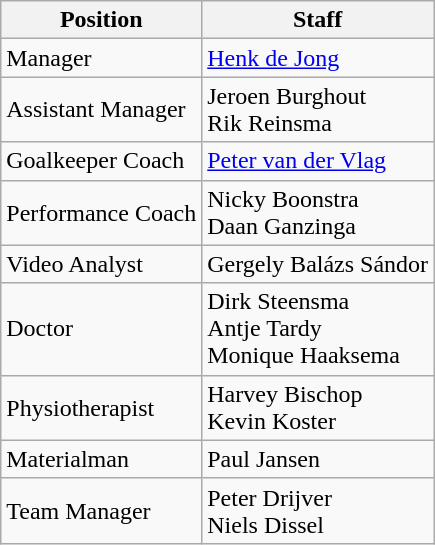<table class="wikitable">
<tr>
<th>Position</th>
<th>Staff</th>
</tr>
<tr>
<td>Manager</td>
<td> <a href='#'>Henk de Jong</a></td>
</tr>
<tr>
<td>Assistant Manager</td>
<td> Jeroen Burghout <br>  Rik Reinsma</td>
</tr>
<tr>
<td>Goalkeeper Coach</td>
<td> <a href='#'>Peter van der Vlag</a></td>
</tr>
<tr>
<td>Performance Coach</td>
<td> Nicky Boonstra <br>  Daan Ganzinga</td>
</tr>
<tr>
<td>Video Analyst</td>
<td> Gergely Balázs Sándor</td>
</tr>
<tr>
<td>Doctor</td>
<td> Dirk Steensma <br>  Antje Tardy <br>  Monique Haaksema</td>
</tr>
<tr>
<td>Physiotherapist</td>
<td> Harvey Bischop <br>  Kevin Koster</td>
</tr>
<tr>
<td>Materialman</td>
<td> Paul Jansen</td>
</tr>
<tr>
<td>Team Manager</td>
<td> Peter Drijver <br>  Niels Dissel</td>
</tr>
</table>
